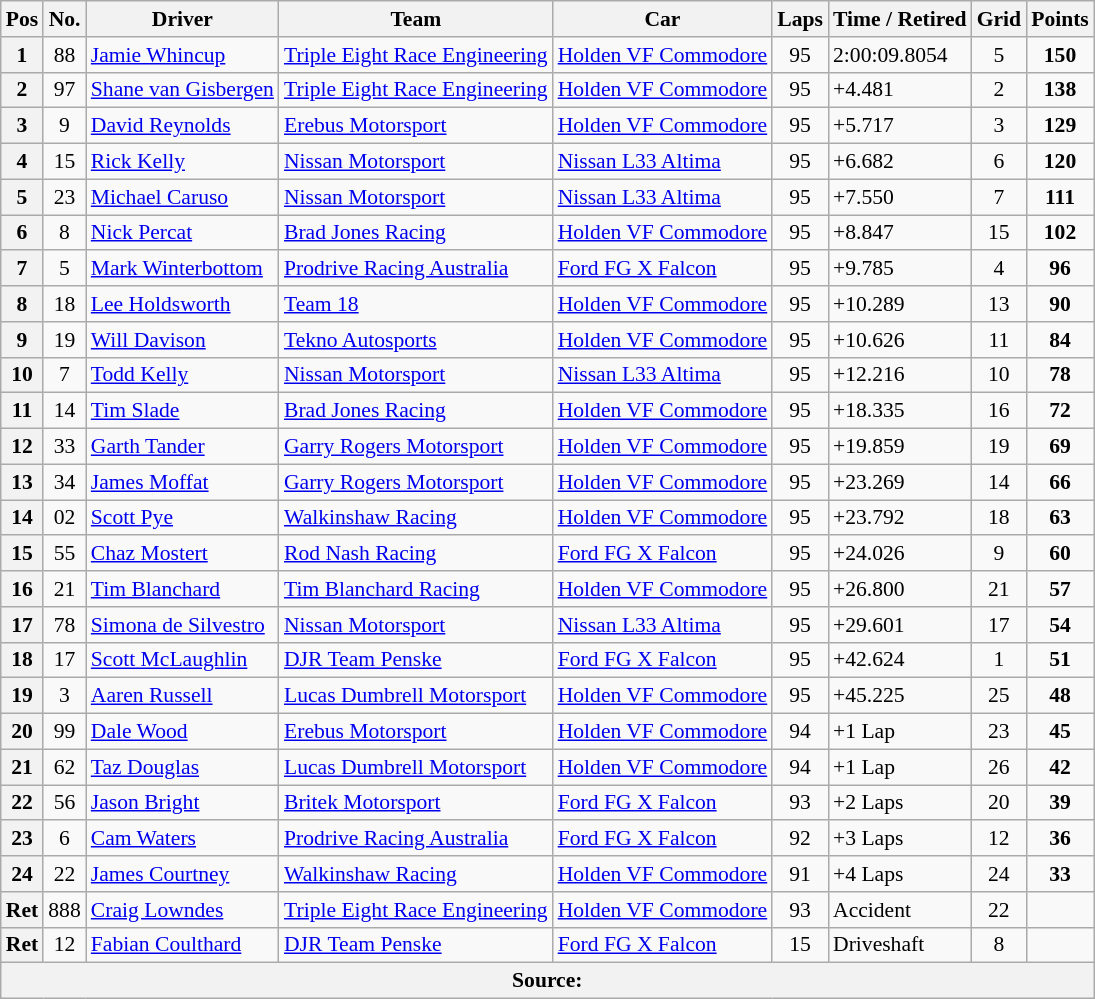<table class="wikitable" style="font-size:90%;">
<tr>
<th>Pos</th>
<th>No.</th>
<th>Driver</th>
<th>Team</th>
<th>Car</th>
<th>Laps</th>
<th>Time / Retired</th>
<th>Grid</th>
<th>Points</th>
</tr>
<tr>
<th>1</th>
<td align="center">88</td>
<td> <a href='#'>Jamie Whincup</a></td>
<td><a href='#'>Triple Eight Race Engineering</a></td>
<td><a href='#'>Holden VF Commodore</a></td>
<td align="center">95</td>
<td>2:00:09.8054</td>
<td align="center">5</td>
<td align="center"><strong>150</strong></td>
</tr>
<tr>
<th>2</th>
<td align="center">97</td>
<td> <a href='#'>Shane van Gisbergen</a></td>
<td><a href='#'>Triple Eight Race Engineering</a></td>
<td><a href='#'>Holden VF Commodore</a></td>
<td align="center">95</td>
<td>+4.481</td>
<td align="center">2</td>
<td align="center"><strong>138</strong></td>
</tr>
<tr>
<th>3</th>
<td align="center">9</td>
<td> <a href='#'>David Reynolds</a></td>
<td><a href='#'>Erebus Motorsport</a></td>
<td><a href='#'>Holden VF Commodore</a></td>
<td align="center">95</td>
<td>+5.717</td>
<td align="center">3</td>
<td align="center"><strong>129</strong></td>
</tr>
<tr>
<th>4</th>
<td align="center">15</td>
<td> <a href='#'>Rick Kelly</a></td>
<td><a href='#'>Nissan Motorsport</a></td>
<td><a href='#'>Nissan L33 Altima</a></td>
<td align="center">95</td>
<td>+6.682</td>
<td align="center">6</td>
<td align="center"><strong>120</strong></td>
</tr>
<tr>
<th>5</th>
<td align="center">23</td>
<td> <a href='#'>Michael Caruso</a></td>
<td><a href='#'>Nissan Motorsport</a></td>
<td><a href='#'>Nissan L33 Altima</a></td>
<td align="center">95</td>
<td>+7.550</td>
<td align="center">7</td>
<td align="center"><strong>111</strong></td>
</tr>
<tr>
<th>6</th>
<td align="center">8</td>
<td> <a href='#'>Nick Percat</a></td>
<td><a href='#'>Brad Jones Racing</a></td>
<td><a href='#'>Holden VF Commodore</a></td>
<td align="center">95</td>
<td>+8.847</td>
<td align="center">15</td>
<td align="center"><strong>102</strong></td>
</tr>
<tr>
<th>7</th>
<td align="center">5</td>
<td> <a href='#'>Mark Winterbottom</a></td>
<td><a href='#'>Prodrive Racing Australia</a></td>
<td><a href='#'>Ford FG X Falcon</a></td>
<td align="center">95</td>
<td>+9.785</td>
<td align="center">4</td>
<td align="center"><strong>96</strong></td>
</tr>
<tr>
<th>8</th>
<td align="center">18</td>
<td> <a href='#'>Lee Holdsworth</a></td>
<td><a href='#'>Team 18</a></td>
<td><a href='#'>Holden VF Commodore</a></td>
<td align="center">95</td>
<td>+10.289</td>
<td align="center">13</td>
<td align="center"><strong>90</strong></td>
</tr>
<tr>
<th>9</th>
<td align="center">19</td>
<td> <a href='#'>Will Davison</a></td>
<td><a href='#'>Tekno Autosports</a></td>
<td><a href='#'>Holden VF Commodore</a></td>
<td align="center">95</td>
<td>+10.626</td>
<td align="center">11</td>
<td align="center"><strong>84</strong></td>
</tr>
<tr>
<th>10</th>
<td align="center">7</td>
<td> <a href='#'>Todd Kelly</a></td>
<td><a href='#'>Nissan Motorsport</a></td>
<td><a href='#'>Nissan L33 Altima</a></td>
<td align="center">95</td>
<td>+12.216</td>
<td align="center">10</td>
<td align="center"><strong>78</strong></td>
</tr>
<tr>
<th>11</th>
<td align="center">14</td>
<td> <a href='#'>Tim Slade</a></td>
<td><a href='#'>Brad Jones Racing</a></td>
<td><a href='#'>Holden VF Commodore</a></td>
<td align="center">95</td>
<td>+18.335</td>
<td align="center">16</td>
<td align="center"><strong>72</strong></td>
</tr>
<tr>
<th>12</th>
<td align="center">33</td>
<td> <a href='#'>Garth Tander</a></td>
<td><a href='#'>Garry Rogers Motorsport</a></td>
<td><a href='#'>Holden VF Commodore</a></td>
<td align="center">95</td>
<td>+19.859</td>
<td align="center">19</td>
<td align="center"><strong>69</strong></td>
</tr>
<tr>
<th>13</th>
<td align="center">34</td>
<td> <a href='#'>James Moffat</a></td>
<td><a href='#'>Garry Rogers Motorsport</a></td>
<td><a href='#'>Holden VF Commodore</a></td>
<td align="center">95</td>
<td>+23.269</td>
<td align="center">14</td>
<td align="center"><strong>66</strong></td>
</tr>
<tr>
<th>14</th>
<td align="center">02</td>
<td> <a href='#'>Scott Pye</a></td>
<td><a href='#'>Walkinshaw Racing</a></td>
<td><a href='#'>Holden VF Commodore</a></td>
<td align="center">95</td>
<td>+23.792</td>
<td align="center">18</td>
<td align="center"><strong>63</strong></td>
</tr>
<tr>
<th>15</th>
<td align="center">55</td>
<td> <a href='#'>Chaz Mostert</a></td>
<td><a href='#'>Rod Nash Racing</a></td>
<td><a href='#'>Ford FG X Falcon</a></td>
<td align="center">95</td>
<td>+24.026</td>
<td align="center">9</td>
<td align="center"><strong>60</strong></td>
</tr>
<tr>
<th>16</th>
<td align="center">21</td>
<td> <a href='#'>Tim Blanchard</a></td>
<td><a href='#'>Tim Blanchard Racing</a></td>
<td><a href='#'>Holden VF Commodore</a></td>
<td align="center">95</td>
<td>+26.800</td>
<td align="center">21</td>
<td align="center"><strong>57</strong></td>
</tr>
<tr>
<th>17</th>
<td align="center">78</td>
<td> <a href='#'>Simona de Silvestro</a></td>
<td><a href='#'>Nissan Motorsport</a></td>
<td><a href='#'>Nissan L33 Altima</a></td>
<td align="center">95</td>
<td>+29.601</td>
<td align="center">17</td>
<td align="center"><strong>54</strong></td>
</tr>
<tr>
<th>18</th>
<td align="center">17</td>
<td> <a href='#'>Scott McLaughlin</a></td>
<td><a href='#'>DJR Team Penske</a></td>
<td><a href='#'>Ford FG X Falcon</a></td>
<td align="center">95</td>
<td>+42.624</td>
<td align="center">1</td>
<td align="center"><strong>51</strong></td>
</tr>
<tr>
<th>19</th>
<td align="center">3</td>
<td> <a href='#'>Aaren Russell</a></td>
<td><a href='#'>Lucas Dumbrell Motorsport</a></td>
<td><a href='#'>Holden VF Commodore</a></td>
<td align="center">95</td>
<td>+45.225</td>
<td align="center">25</td>
<td align="center"><strong>48</strong></td>
</tr>
<tr>
<th>20</th>
<td align="center">99</td>
<td> <a href='#'>Dale Wood</a></td>
<td><a href='#'>Erebus Motorsport</a></td>
<td><a href='#'>Holden VF Commodore</a></td>
<td align="center">94</td>
<td>+1 Lap</td>
<td align="center">23</td>
<td align="center"><strong>45</strong></td>
</tr>
<tr>
<th>21</th>
<td align="center">62</td>
<td> <a href='#'>Taz Douglas</a></td>
<td><a href='#'>Lucas Dumbrell Motorsport</a></td>
<td><a href='#'>Holden VF Commodore</a></td>
<td align="center">94</td>
<td>+1 Lap</td>
<td align="center">26</td>
<td align="center"><strong>42</strong></td>
</tr>
<tr>
<th>22</th>
<td align="center">56</td>
<td> <a href='#'>Jason Bright</a></td>
<td><a href='#'>Britek Motorsport</a></td>
<td><a href='#'>Ford FG X Falcon</a></td>
<td align="center">93</td>
<td>+2 Laps</td>
<td align="center">20</td>
<td align="center"><strong>39</strong></td>
</tr>
<tr>
<th>23</th>
<td align="center">6</td>
<td> <a href='#'>Cam Waters</a></td>
<td><a href='#'>Prodrive Racing Australia</a></td>
<td><a href='#'>Ford FG X Falcon</a></td>
<td align="center">92</td>
<td>+3 Laps</td>
<td align="center">12</td>
<td align="center"><strong>36</strong></td>
</tr>
<tr>
<th>24</th>
<td align="center">22</td>
<td> <a href='#'>James Courtney</a></td>
<td><a href='#'>Walkinshaw Racing</a></td>
<td><a href='#'>Holden VF Commodore</a></td>
<td align="center">91</td>
<td>+4 Laps</td>
<td align="center">24</td>
<td align="center"><strong>33</strong></td>
</tr>
<tr>
<th>Ret</th>
<td align="center">888</td>
<td> <a href='#'>Craig Lowndes</a></td>
<td><a href='#'>Triple Eight Race Engineering</a></td>
<td><a href='#'>Holden VF Commodore</a></td>
<td align="center">93</td>
<td>Accident</td>
<td align="center">22</td>
<td align="center"></td>
</tr>
<tr>
<th>Ret</th>
<td align="center">12</td>
<td> <a href='#'>Fabian Coulthard</a></td>
<td><a href='#'>DJR Team Penske</a></td>
<td><a href='#'>Ford FG X Falcon</a></td>
<td align="center">15</td>
<td>Driveshaft</td>
<td align="center">8</td>
<td align="center"></td>
</tr>
<tr>
<th colspan="9">Source:</th>
</tr>
</table>
